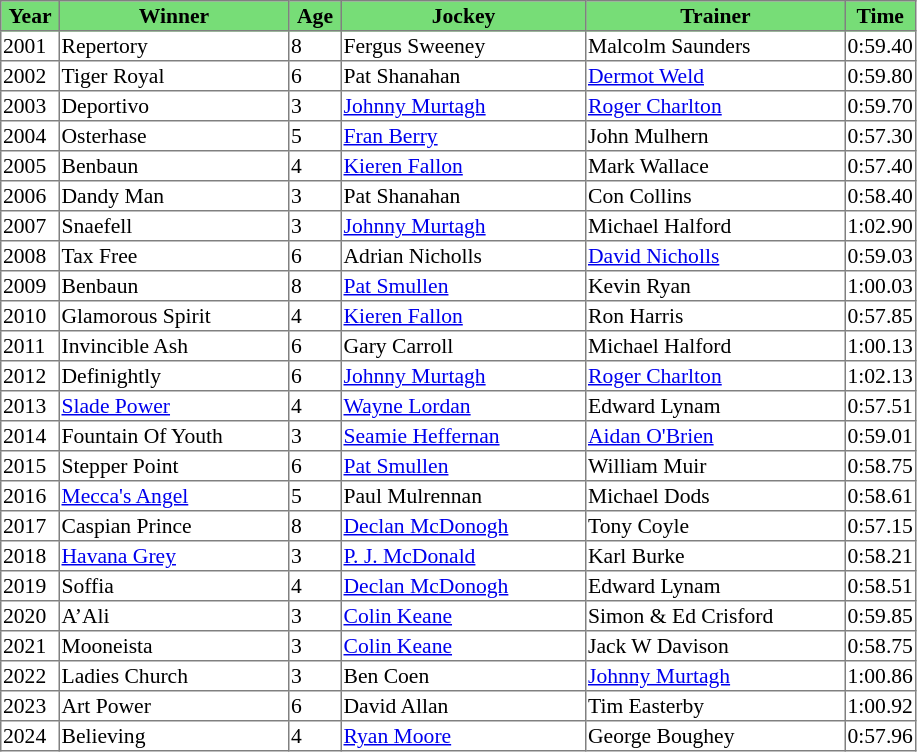<table class = "sortable" | border="1" style="border-collapse: collapse; font-size:90%">
<tr bgcolor="#77dd77" align="center">
<th width="36px"><strong>Year</strong><br></th>
<th width="150px"><strong>Winner</strong><br></th>
<th width="32px"><strong>Age</strong><br></th>
<th width="160px"><strong>Jockey</strong><br></th>
<th width="170px"><strong>Trainer</strong><br></th>
<th><strong>Time</strong><br></th>
</tr>
<tr>
<td>2001</td>
<td>Repertory</td>
<td>8</td>
<td>Fergus Sweeney</td>
<td>Malcolm Saunders</td>
<td>0:59.40</td>
</tr>
<tr>
<td>2002</td>
<td>Tiger Royal</td>
<td>6</td>
<td>Pat Shanahan</td>
<td><a href='#'>Dermot Weld</a></td>
<td>0:59.80</td>
</tr>
<tr>
<td>2003</td>
<td>Deportivo</td>
<td>3</td>
<td><a href='#'>Johnny Murtagh</a></td>
<td><a href='#'>Roger Charlton</a></td>
<td>0:59.70</td>
</tr>
<tr>
<td>2004</td>
<td>Osterhase</td>
<td>5</td>
<td><a href='#'>Fran Berry</a></td>
<td>John Mulhern</td>
<td>0:57.30</td>
</tr>
<tr>
<td>2005</td>
<td>Benbaun</td>
<td>4</td>
<td><a href='#'>Kieren Fallon</a></td>
<td>Mark Wallace</td>
<td>0:57.40</td>
</tr>
<tr>
<td>2006</td>
<td>Dandy Man</td>
<td>3</td>
<td>Pat Shanahan</td>
<td>Con Collins</td>
<td>0:58.40</td>
</tr>
<tr>
<td>2007</td>
<td>Snaefell</td>
<td>3</td>
<td><a href='#'>Johnny Murtagh</a></td>
<td>Michael Halford</td>
<td>1:02.90</td>
</tr>
<tr>
<td>2008</td>
<td>Tax Free</td>
<td>6</td>
<td>Adrian Nicholls</td>
<td><a href='#'>David Nicholls</a></td>
<td>0:59.03</td>
</tr>
<tr>
<td>2009</td>
<td>Benbaun</td>
<td>8</td>
<td><a href='#'>Pat Smullen</a></td>
<td>Kevin Ryan</td>
<td>1:00.03</td>
</tr>
<tr>
<td>2010</td>
<td>Glamorous Spirit</td>
<td>4</td>
<td><a href='#'>Kieren Fallon</a></td>
<td>Ron Harris</td>
<td>0:57.85</td>
</tr>
<tr>
<td>2011</td>
<td>Invincible Ash</td>
<td>6</td>
<td>Gary Carroll</td>
<td>Michael Halford</td>
<td>1:00.13</td>
</tr>
<tr>
<td>2012</td>
<td>Definightly</td>
<td>6</td>
<td><a href='#'>Johnny Murtagh</a></td>
<td><a href='#'>Roger Charlton</a></td>
<td>1:02.13</td>
</tr>
<tr>
<td>2013</td>
<td><a href='#'>Slade Power</a></td>
<td>4</td>
<td><a href='#'>Wayne Lordan</a></td>
<td>Edward Lynam</td>
<td>0:57.51</td>
</tr>
<tr>
<td>2014</td>
<td>Fountain Of Youth</td>
<td>3</td>
<td><a href='#'>Seamie Heffernan</a></td>
<td><a href='#'>Aidan O'Brien</a></td>
<td>0:59.01</td>
</tr>
<tr>
<td>2015</td>
<td>Stepper Point</td>
<td>6</td>
<td><a href='#'>Pat Smullen</a></td>
<td>William Muir</td>
<td>0:58.75</td>
</tr>
<tr>
<td>2016</td>
<td><a href='#'>Mecca's Angel</a></td>
<td>5</td>
<td>Paul Mulrennan</td>
<td>Michael Dods</td>
<td>0:58.61</td>
</tr>
<tr>
<td>2017</td>
<td>Caspian Prince</td>
<td>8</td>
<td><a href='#'>Declan McDonogh</a></td>
<td>Tony Coyle</td>
<td>0:57.15</td>
</tr>
<tr>
<td>2018</td>
<td><a href='#'>Havana Grey</a></td>
<td>3</td>
<td><a href='#'>P. J. McDonald</a></td>
<td>Karl Burke</td>
<td>0:58.21</td>
</tr>
<tr>
<td>2019</td>
<td>Soffia</td>
<td>4</td>
<td><a href='#'>Declan McDonogh</a></td>
<td>Edward Lynam</td>
<td>0:58.51</td>
</tr>
<tr>
<td>2020</td>
<td>A’Ali</td>
<td>3</td>
<td><a href='#'>Colin Keane</a></td>
<td>Simon & Ed Crisford</td>
<td>0:59.85</td>
</tr>
<tr>
<td>2021</td>
<td>Mooneista</td>
<td>3</td>
<td><a href='#'>Colin Keane</a></td>
<td>Jack W Davison</td>
<td>0:58.75</td>
</tr>
<tr>
<td>2022</td>
<td>Ladies Church</td>
<td>3</td>
<td>Ben Coen</td>
<td><a href='#'>Johnny Murtagh</a></td>
<td>1:00.86</td>
</tr>
<tr>
<td>2023</td>
<td>Art Power</td>
<td>6</td>
<td>David Allan</td>
<td>Tim Easterby</td>
<td>1:00.92</td>
</tr>
<tr>
<td>2024</td>
<td>Believing</td>
<td>4</td>
<td><a href='#'>Ryan Moore</a></td>
<td>George Boughey</td>
<td>0:57.96</td>
</tr>
</table>
